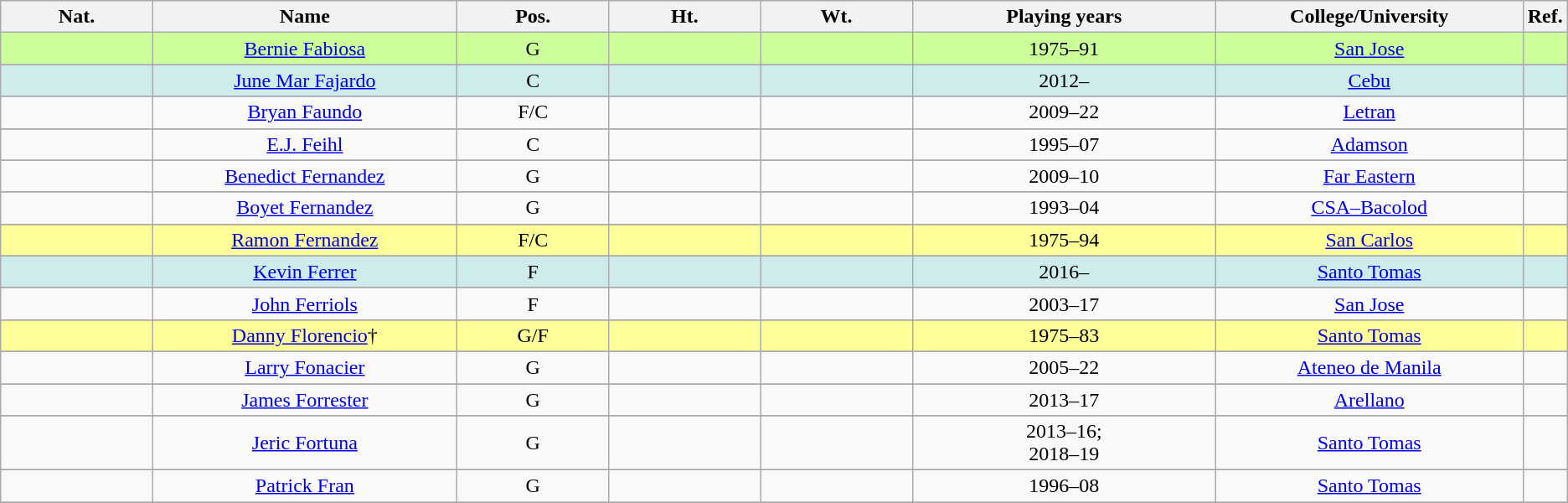<table class="wikitable" style="text-align:center;">
<tr>
<th scope="col" width="10%">Nat.</th>
<th scope="col" width="20%">Name</th>
<th scope="col" width="10%">Pos.</th>
<th scope="col" width="10%">Ht.</th>
<th scope="col" width="10%">Wt.</th>
<th scope="col" width="20%">Playing years</th>
<th scope="col" width="20%">College/University</th>
<th scope="col" width="5%">Ref.</th>
</tr>
<tr style="background:#CCFF99; width:1em">
<td></td>
<td><a href='#'>Bernie Fabiosa</a></td>
<td>G</td>
<td></td>
<td></td>
<td>1975–91</td>
<td><a href='#'>San Jose</a></td>
<td></td>
</tr>
<tr>
</tr>
<tr align="center" bgcolor="#CFECEC" width="20">
<td></td>
<td><a href='#'>June Mar Fajardo</a></td>
<td>C</td>
<td></td>
<td></td>
<td>2012–</td>
<td><a href='#'>Cebu</a></td>
<td></td>
</tr>
<tr>
</tr>
<tr>
<td></td>
<td><a href='#'>Bryan Faundo</a></td>
<td>F/C</td>
<td></td>
<td></td>
<td>2009–22</td>
<td><a href='#'>Letran</a></td>
<td></td>
</tr>
<tr>
</tr>
<tr>
<td></td>
<td><a href='#'>E.J. Feihl</a></td>
<td>C</td>
<td></td>
<td></td>
<td>1995–07</td>
<td><a href='#'>Adamson</a></td>
<td></td>
</tr>
<tr>
</tr>
<tr>
<td></td>
<td><a href='#'>Benedict Fernandez</a></td>
<td>G</td>
<td></td>
<td></td>
<td>2009–10</td>
<td><a href='#'>Far Eastern</a></td>
<td></td>
</tr>
<tr>
</tr>
<tr>
<td></td>
<td><a href='#'>Boyet Fernandez</a></td>
<td>G</td>
<td></td>
<td></td>
<td>1993–04</td>
<td><a href='#'>CSA–Bacolod</a></td>
<td></td>
</tr>
<tr>
</tr>
<tr align="center" bgcolor="#FFFF99" width="20">
<td></td>
<td><a href='#'>Ramon Fernandez</a></td>
<td>F/C</td>
<td></td>
<td></td>
<td>1975–94</td>
<td><a href='#'>San Carlos</a></td>
<td></td>
</tr>
<tr>
</tr>
<tr align="center" bgcolor="#CFECEC" width="20">
<td></td>
<td><a href='#'>Kevin Ferrer</a></td>
<td>F</td>
<td></td>
<td></td>
<td>2016–</td>
<td><a href='#'>Santo Tomas</a></td>
<td></td>
</tr>
<tr>
</tr>
<tr>
<td></td>
<td><a href='#'>John Ferriols</a></td>
<td>F</td>
<td></td>
<td></td>
<td>2003–17</td>
<td><a href='#'>San Jose</a></td>
<td></td>
</tr>
<tr>
</tr>
<tr align="center" bgcolor="#FFFF99" width="20">
<td></td>
<td><a href='#'>Danny Florencio</a>†</td>
<td>G/F</td>
<td></td>
<td></td>
<td>1975–83</td>
<td><a href='#'>Santo Tomas</a></td>
<td></td>
</tr>
<tr>
</tr>
<tr>
<td></td>
<td><a href='#'>Larry Fonacier</a></td>
<td>G</td>
<td></td>
<td></td>
<td>2005–22</td>
<td><a href='#'>Ateneo de Manila</a></td>
<td></td>
</tr>
<tr>
</tr>
<tr>
<td> </td>
<td><a href='#'>James Forrester</a></td>
<td>G</td>
<td></td>
<td></td>
<td>2013–17</td>
<td><a href='#'>Arellano</a></td>
<td></td>
</tr>
<tr>
</tr>
<tr>
<td></td>
<td><a href='#'>Jeric Fortuna</a></td>
<td>G</td>
<td></td>
<td></td>
<td>2013–16;<br>2018–19</td>
<td><a href='#'>Santo Tomas</a></td>
<td></td>
</tr>
<tr>
</tr>
<tr>
<td></td>
<td><a href='#'>Patrick Fran</a></td>
<td>G</td>
<td></td>
<td></td>
<td>1996–08</td>
<td><a href='#'>Santo Tomas</a></td>
<td></td>
</tr>
<tr>
</tr>
</table>
